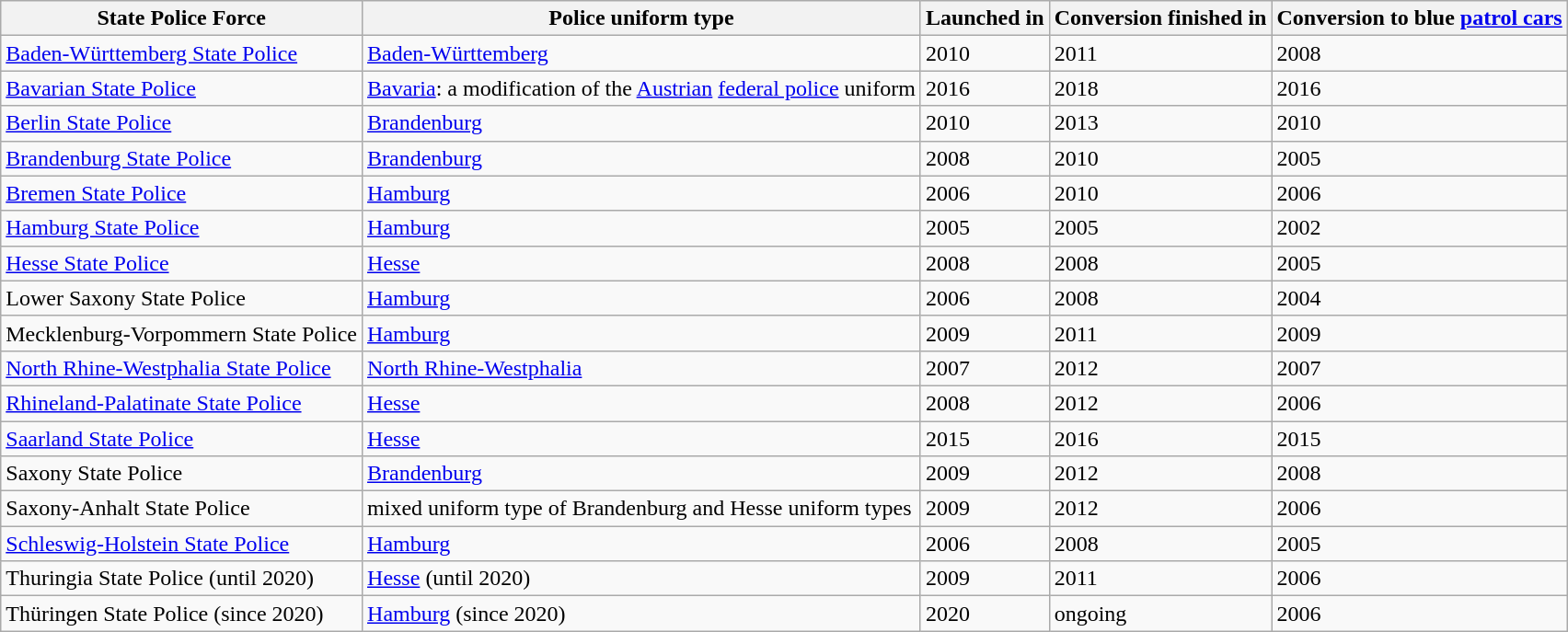<table class="wikitable sortable">
<tr>
<th>State Police Force</th>
<th>Police uniform type</th>
<th>Launched in</th>
<th>Conversion finished in</th>
<th>Conversion to blue <a href='#'>patrol cars</a></th>
</tr>
<tr>
<td><a href='#'>Baden-Württemberg State Police</a></td>
<td><a href='#'>Baden-Württemberg</a></td>
<td>2010</td>
<td>2011</td>
<td>2008</td>
</tr>
<tr>
<td><a href='#'>Bavarian State Police</a></td>
<td><a href='#'>Bavaria</a>: a modification of the <a href='#'>Austrian</a> <a href='#'>federal police</a> uniform</td>
<td>2016</td>
<td>2018</td>
<td>2016</td>
</tr>
<tr>
<td><a href='#'>Berlin State Police</a></td>
<td><a href='#'>Brandenburg</a></td>
<td>2010</td>
<td>2013</td>
<td>2010</td>
</tr>
<tr>
<td><a href='#'>Brandenburg State Police</a></td>
<td><a href='#'>Brandenburg</a></td>
<td>2008</td>
<td>2010</td>
<td>2005</td>
</tr>
<tr>
<td><a href='#'>Bremen State Police</a></td>
<td><a href='#'>Hamburg</a></td>
<td>2006</td>
<td>2010</td>
<td>2006</td>
</tr>
<tr>
<td><a href='#'>Hamburg State Police</a></td>
<td><a href='#'>Hamburg</a></td>
<td>2005</td>
<td>2005</td>
<td>2002</td>
</tr>
<tr>
<td><a href='#'>Hesse State Police</a></td>
<td><a href='#'>Hesse</a></td>
<td>2008</td>
<td>2008</td>
<td>2005</td>
</tr>
<tr>
<td>Lower Saxony State Police</td>
<td><a href='#'>Hamburg</a></td>
<td>2006</td>
<td>2008</td>
<td>2004</td>
</tr>
<tr>
<td>Mecklenburg-Vorpommern State Police</td>
<td><a href='#'>Hamburg</a></td>
<td>2009</td>
<td>2011</td>
<td>2009</td>
</tr>
<tr>
<td><a href='#'>North Rhine-Westphalia State Police</a></td>
<td><a href='#'>North Rhine-Westphalia</a></td>
<td>2007</td>
<td>2012</td>
<td>2007</td>
</tr>
<tr>
<td><a href='#'>Rhineland-Palatinate State Police</a></td>
<td><a href='#'>Hesse</a></td>
<td>2008</td>
<td>2012</td>
<td>2006</td>
</tr>
<tr>
<td><a href='#'>Saarland State Police</a></td>
<td><a href='#'>Hesse</a></td>
<td>2015</td>
<td>2016</td>
<td>2015</td>
</tr>
<tr>
<td>Saxony State Police</td>
<td><a href='#'>Brandenburg</a></td>
<td>2009</td>
<td>2012</td>
<td>2008</td>
</tr>
<tr>
<td>Saxony-Anhalt State Police</td>
<td>mixed uniform type of Brandenburg and Hesse uniform types</td>
<td>2009</td>
<td>2012</td>
<td>2006</td>
</tr>
<tr>
<td><a href='#'>Schleswig-Holstein State Police</a></td>
<td><a href='#'>Hamburg</a></td>
<td>2006</td>
<td>2008</td>
<td>2005</td>
</tr>
<tr>
<td>Thuringia State Police (until 2020)</td>
<td><a href='#'>Hesse</a> (until 2020)</td>
<td>2009</td>
<td>2011</td>
<td>2006</td>
</tr>
<tr>
<td>Thüringen State Police (since 2020)</td>
<td><a href='#'>Hamburg</a> (since 2020)</td>
<td>2020</td>
<td>ongoing</td>
<td>2006</td>
</tr>
</table>
